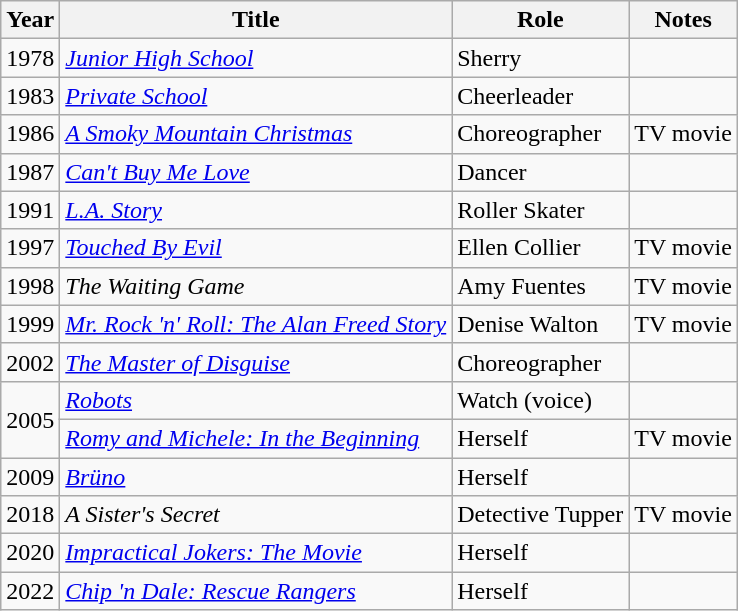<table class="wikitable sortable">
<tr>
<th>Year</th>
<th>Title</th>
<th>Role</th>
<th>Notes</th>
</tr>
<tr>
<td>1978</td>
<td><em><a href='#'>Junior High School</a></em></td>
<td>Sherry</td>
<td></td>
</tr>
<tr>
<td>1983</td>
<td><em><a href='#'>Private School</a></em></td>
<td>Cheerleader</td>
<td></td>
</tr>
<tr>
<td>1986</td>
<td><em><a href='#'>A Smoky Mountain Christmas</a></em></td>
<td>Choreographer</td>
<td>TV movie</td>
</tr>
<tr>
<td>1987</td>
<td><em><a href='#'>Can't Buy Me Love</a></em></td>
<td>Dancer</td>
<td></td>
</tr>
<tr>
<td>1991</td>
<td><em><a href='#'>L.A. Story</a></em></td>
<td>Roller Skater</td>
<td></td>
</tr>
<tr>
<td>1997</td>
<td><em><a href='#'>Touched By Evil</a></em></td>
<td>Ellen Collier</td>
<td>TV movie</td>
</tr>
<tr>
<td>1998</td>
<td><em>The Waiting Game</em></td>
<td>Amy Fuentes</td>
<td>TV movie</td>
</tr>
<tr>
<td>1999</td>
<td><em><a href='#'>Mr. Rock 'n' Roll: The Alan Freed Story</a></em></td>
<td>Denise Walton</td>
<td>TV movie</td>
</tr>
<tr>
<td>2002</td>
<td><em><a href='#'>The Master of Disguise</a></em></td>
<td>Choreographer</td>
<td></td>
</tr>
<tr>
<td rowspan=2>2005</td>
<td><em><a href='#'>Robots</a></em></td>
<td>Watch (voice)</td>
<td></td>
</tr>
<tr>
<td><em><a href='#'>Romy and Michele: In the Beginning</a></em></td>
<td>Herself</td>
<td>TV movie</td>
</tr>
<tr>
<td>2009</td>
<td><em><a href='#'>Brüno</a></em></td>
<td>Herself</td>
<td></td>
</tr>
<tr>
<td>2018</td>
<td><em>A Sister's Secret</em></td>
<td>Detective Tupper</td>
<td>TV movie</td>
</tr>
<tr>
<td>2020</td>
<td><em><a href='#'>Impractical Jokers: The Movie</a></em></td>
<td>Herself</td>
<td></td>
</tr>
<tr>
<td>2022</td>
<td><em><a href='#'>Chip 'n Dale: Rescue Rangers</a></em></td>
<td>Herself</td>
<td></td>
</tr>
</table>
